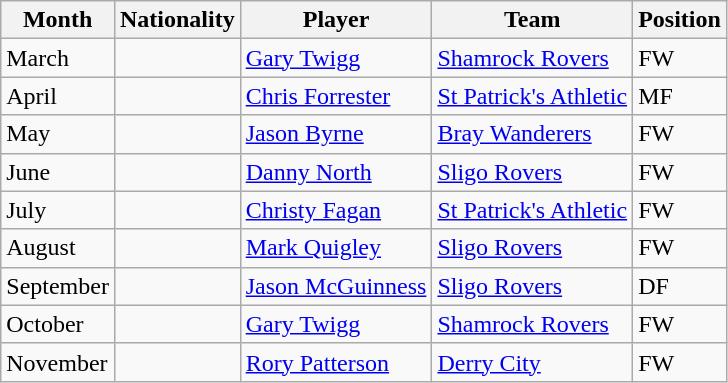<table class="wikitable sortable">
<tr>
<th>Month</th>
<th>Nationality</th>
<th>Player</th>
<th>Team</th>
<th>Position</th>
</tr>
<tr>
<td>March</td>
<td></td>
<td><a href='#'>Gary Twigg</a></td>
<td><a href='#'>Shamrock Rovers</a></td>
<td>FW</td>
</tr>
<tr>
<td>April</td>
<td></td>
<td><a href='#'>Chris Forrester</a></td>
<td><a href='#'>St Patrick's Athletic</a></td>
<td>MF</td>
</tr>
<tr>
<td>May</td>
<td></td>
<td><a href='#'>Jason Byrne</a></td>
<td><a href='#'>Bray Wanderers</a></td>
<td>FW</td>
</tr>
<tr>
<td>June</td>
<td></td>
<td><a href='#'>Danny North</a></td>
<td><a href='#'>Sligo Rovers</a></td>
<td>FW</td>
</tr>
<tr>
<td>July</td>
<td></td>
<td><a href='#'>Christy Fagan</a></td>
<td><a href='#'>St Patrick's Athletic</a></td>
<td>FW</td>
</tr>
<tr>
<td>August</td>
<td></td>
<td><a href='#'>Mark Quigley</a></td>
<td><a href='#'>Sligo Rovers</a></td>
<td>FW</td>
</tr>
<tr>
<td>September</td>
<td></td>
<td><a href='#'>Jason McGuinness</a></td>
<td><a href='#'>Sligo Rovers</a></td>
<td>DF</td>
</tr>
<tr>
<td>October</td>
<td></td>
<td><a href='#'>Gary Twigg</a></td>
<td><a href='#'>Shamrock Rovers</a></td>
<td>FW</td>
</tr>
<tr>
<td>November</td>
<td></td>
<td><a href='#'>Rory Patterson</a></td>
<td><a href='#'>Derry City</a></td>
<td>FW</td>
</tr>
</table>
